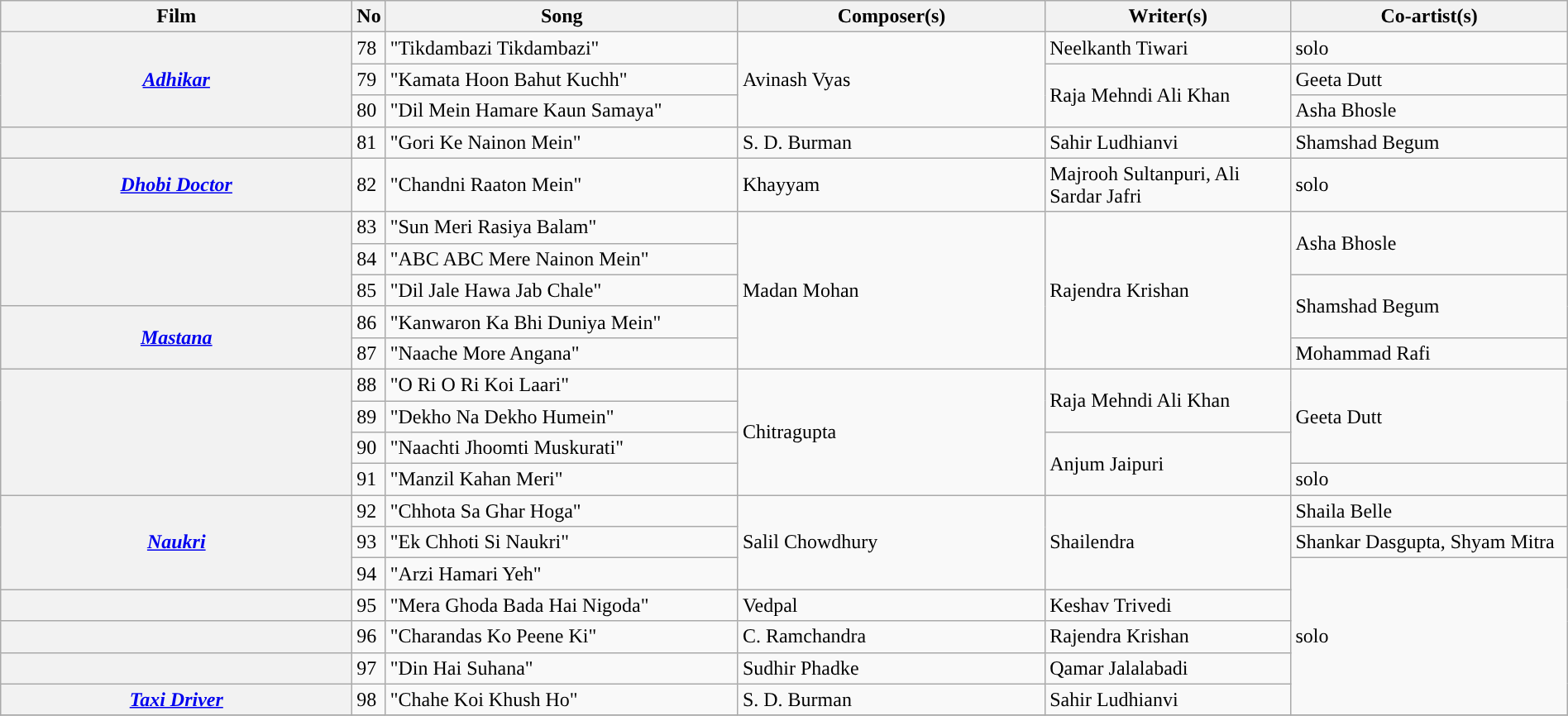<table class="wikitable plainrowheaders" width="100%" textcolor:#000;">
<tr style="background:#b0e0e66;">
<th scope="col" width=23%><strong>Film</strong></th>
<th><strong>No</strong></th>
<th scope="col" width=23%><strong>Song</strong></th>
<th scope="col" width=20%><strong>Composer(s)</strong></th>
<th scope="col" width=16%><strong>Writer(s)</strong></th>
<th scope="col" width=18%><strong>Co-artist(s)</strong></th>
</tr>
<tr>
<th rowspan=3><em><a href='#'>Adhikar</a></em></th>
<td>78</td>
<td>"Tikdambazi Tikdambazi"</td>
<td rowspan=3>Avinash Vyas</td>
<td>Neelkanth Tiwari</td>
<td>solo</td>
</tr>
<tr>
<td>79</td>
<td>"Kamata Hoon Bahut Kuchh"</td>
<td rowspan=2>Raja Mehndi Ali Khan</td>
<td>Geeta Dutt</td>
</tr>
<tr>
<td>80</td>
<td>"Dil Mein Hamare Kaun Samaya"</td>
<td>Asha Bhosle</td>
</tr>
<tr>
<th><em></em></th>
<td>81</td>
<td>"Gori Ke Nainon Mein"</td>
<td>S. D. Burman</td>
<td>Sahir Ludhianvi</td>
<td>Shamshad Begum</td>
</tr>
<tr>
<th><em><a href='#'>Dhobi Doctor</a></em></th>
<td>82</td>
<td>"Chandni Raaton Mein"</td>
<td>Khayyam</td>
<td>Majrooh Sultanpuri, Ali Sardar Jafri</td>
<td>solo</td>
</tr>
<tr>
<th rowspan=3><em></em></th>
<td>83</td>
<td>"Sun Meri Rasiya Balam"</td>
<td rowspan=5>Madan Mohan</td>
<td rowspan=5>Rajendra Krishan</td>
<td rowspan=2>Asha Bhosle</td>
</tr>
<tr>
<td>84</td>
<td>"ABC ABC Mere Nainon Mein"</td>
</tr>
<tr>
<td>85</td>
<td>"Dil Jale Hawa Jab Chale"</td>
<td rowspan=2>Shamshad Begum</td>
</tr>
<tr>
<th rowspan=2><em><a href='#'>Mastana</a></em></th>
<td>86</td>
<td>"Kanwaron Ka Bhi Duniya Mein"</td>
</tr>
<tr>
<td>87</td>
<td>"Naache More Angana"</td>
<td>Mohammad Rafi</td>
</tr>
<tr>
<th rowspan=4><em></em></th>
<td>88</td>
<td>"O Ri O Ri Koi Laari"</td>
<td rowspan=4>Chitragupta</td>
<td rowspan=2>Raja Mehndi Ali Khan</td>
<td rowspan=3>Geeta Dutt</td>
</tr>
<tr>
<td>89</td>
<td>"Dekho Na Dekho Humein"</td>
</tr>
<tr>
<td>90</td>
<td>"Naachti Jhoomti Muskurati"</td>
<td rowspan=2>Anjum Jaipuri</td>
</tr>
<tr>
<td>91</td>
<td>"Manzil Kahan Meri"</td>
<td>solo</td>
</tr>
<tr>
<th rowspan=3><em><a href='#'>Naukri</a></em></th>
<td>92</td>
<td>"Chhota Sa Ghar Hoga"</td>
<td rowspan=3>Salil Chowdhury</td>
<td rowspan=3>Shailendra</td>
<td>Shaila Belle</td>
</tr>
<tr>
<td>93</td>
<td>"Ek Chhoti Si Naukri"</td>
<td>Shankar Dasgupta, Shyam Mitra</td>
</tr>
<tr>
<td>94</td>
<td>"Arzi Hamari Yeh"</td>
<td rowspan=5>solo</td>
</tr>
<tr>
<th><em></em></th>
<td>95</td>
<td>"Mera Ghoda Bada Hai Nigoda"</td>
<td>Vedpal</td>
<td>Keshav Trivedi</td>
</tr>
<tr>
<th><em></em></th>
<td>96</td>
<td>"Charandas Ko Peene Ki"</td>
<td>C. Ramchandra</td>
<td>Rajendra Krishan</td>
</tr>
<tr>
<th><em></em></th>
<td>97</td>
<td>"Din Hai Suhana"</td>
<td>Sudhir Phadke</td>
<td>Qamar Jalalabadi</td>
</tr>
<tr>
<th><em><a href='#'>Taxi Driver</a></em></th>
<td>98</td>
<td>"Chahe Koi Khush Ho"</td>
<td>S. D. Burman</td>
<td>Sahir Ludhianvi</td>
</tr>
<tr>
</tr>
</table>
